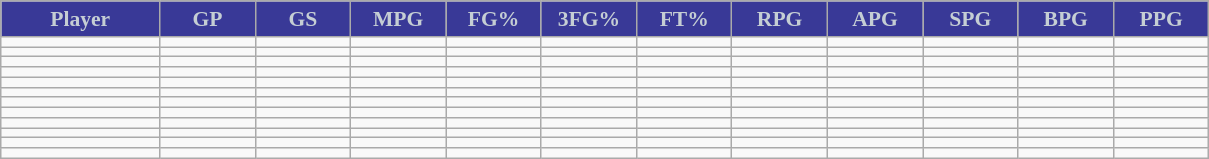<table class="wikitable sortable" style="font-size: 90%">
<tr>
<th style="background:#393997;color:#c5ced4;" width="10%">Player</th>
<th style="background:#393997;color:#c5ced4;" width="6%">GP</th>
<th style="background:#393997;color:#c5ced4;" width="6%">GS</th>
<th style="background:#393997;color:#c5ced4;" width="6%">MPG</th>
<th style="background:#393997;color:#c5ced4;" width="6%">FG%</th>
<th style="background:#393997;color:#c5ced4;" width="6%">3FG%</th>
<th style="background:#393997;color:#c5ced4;" width="6%">FT%</th>
<th style="background:#393997;color:#c5ced4;" width="6%">RPG</th>
<th style="background:#393997;color:#c5ced4;" width="6%">APG</th>
<th style="background:#393997;color:#c5ced4;" width="6%">SPG</th>
<th style="background:#393997;color:#c5ced4;" width="6%">BPG</th>
<th style="background:#393997;color:#c5ced4;" width="6%">PPG</th>
</tr>
<tr>
<td></td>
<td></td>
<td></td>
<td></td>
<td></td>
<td></td>
<td></td>
<td></td>
<td></td>
<td></td>
<td></td>
<td></td>
</tr>
<tr>
<td></td>
<td></td>
<td></td>
<td></td>
<td></td>
<td></td>
<td></td>
<td></td>
<td></td>
<td></td>
<td></td>
<td></td>
</tr>
<tr>
<td></td>
<td></td>
<td></td>
<td></td>
<td></td>
<td></td>
<td></td>
<td></td>
<td></td>
<td></td>
<td></td>
<td></td>
</tr>
<tr>
<td></td>
<td></td>
<td></td>
<td></td>
<td></td>
<td></td>
<td></td>
<td></td>
<td></td>
<td></td>
<td></td>
<td></td>
</tr>
<tr>
<td></td>
<td></td>
<td></td>
<td></td>
<td></td>
<td></td>
<td></td>
<td></td>
<td></td>
<td></td>
<td></td>
<td></td>
</tr>
<tr>
<td></td>
<td></td>
<td></td>
<td></td>
<td></td>
<td></td>
<td></td>
<td></td>
<td></td>
<td></td>
<td></td>
<td></td>
</tr>
<tr>
<td></td>
<td></td>
<td></td>
<td></td>
<td></td>
<td></td>
<td></td>
<td></td>
<td></td>
<td></td>
<td></td>
<td></td>
</tr>
<tr>
<td></td>
<td></td>
<td></td>
<td></td>
<td></td>
<td></td>
<td></td>
<td></td>
<td></td>
<td></td>
<td></td>
<td></td>
</tr>
<tr>
<td></td>
<td></td>
<td></td>
<td></td>
<td></td>
<td></td>
<td></td>
<td></td>
<td></td>
<td></td>
<td></td>
<td></td>
</tr>
<tr>
<td></td>
<td></td>
<td></td>
<td></td>
<td></td>
<td></td>
<td></td>
<td></td>
<td></td>
<td></td>
<td></td>
<td></td>
</tr>
<tr>
<td></td>
<td></td>
<td></td>
<td></td>
<td></td>
<td></td>
<td></td>
<td></td>
<td></td>
<td></td>
<td></td>
<td></td>
</tr>
<tr>
<td></td>
<td></td>
<td></td>
<td></td>
<td></td>
<td></td>
<td></td>
<td></td>
<td></td>
<td></td>
<td></td>
<td></td>
</tr>
</table>
